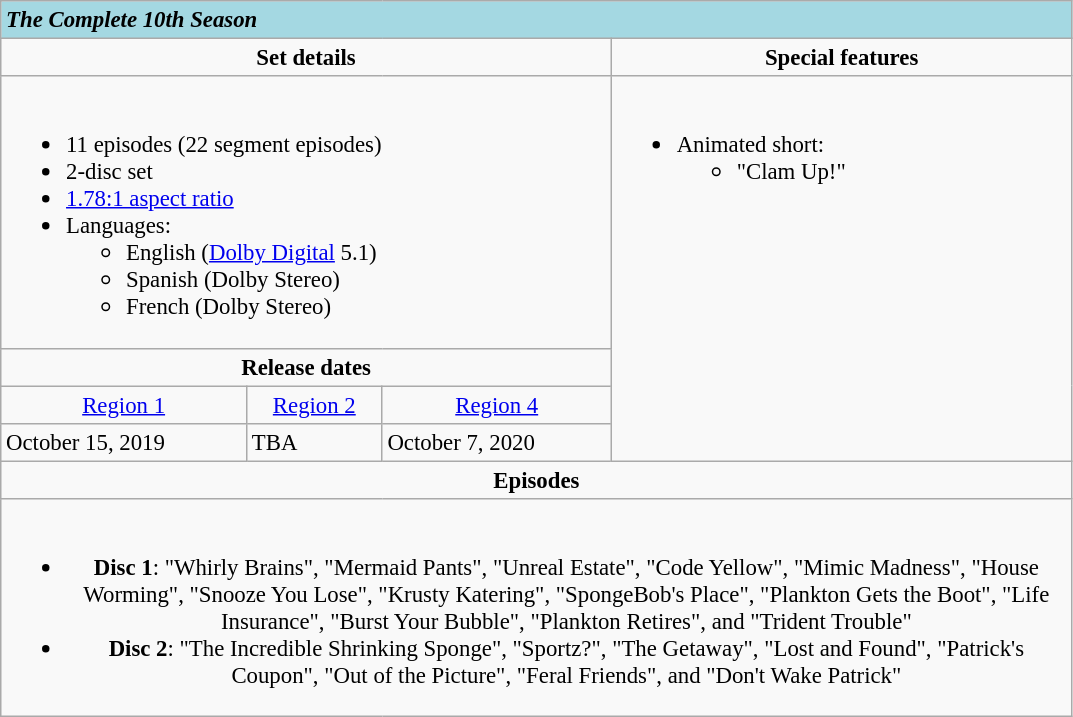<table class="wikitable" style="font-size: 95%;">
<tr style="background:#A4D8E2; color:#000;">
<td colspan="4"><strong><em>The Complete 10th Season</em></strong></td>
</tr>
<tr valign="top">
<td style="text-align:center; width:400px;" colspan="3"><strong>Set details</strong></td>
<td style="width:300px; text-align:center;"><strong>Special features</strong></td>
</tr>
<tr valign="top">
<td colspan="3" style="text-align:left; width:400px;"><br><ul><li>11 episodes (22 segment episodes)</li><li>2-disc set</li><li><a href='#'>1.78:1 aspect ratio</a></li><li>Languages:<ul><li>English (<a href='#'>Dolby Digital</a> 5.1)</li><li>Spanish (Dolby Stereo)</li><li>French (Dolby Stereo)</li></ul></li></ul></td>
<td rowspan="4" style="text-align:left; width:300px;"><br><ul><li>Animated short:<ul><li>"Clam Up!"</li></ul></li></ul></td>
</tr>
<tr>
<td colspan="3" style="text-align:center;"><strong>Release dates</strong></td>
</tr>
<tr>
<td style="text-align:center;"><a href='#'>Region 1</a></td>
<td style="text-align:center;"><a href='#'>Region 2</a></td>
<td style="text-align:center;"><a href='#'>Region 4</a></td>
</tr>
<tr>
<td>October 15, 2019</td>
<td>TBA</td>
<td>October 7, 2020</td>
</tr>
<tr>
<td style="text-align:center; width:400px;" colspan="4"><strong>Episodes</strong></td>
</tr>
<tr>
<td style="text-align:center; width:400px;" colspan="4"><br><ul><li><strong>Disc 1</strong>: "Whirly Brains", "Mermaid Pants", "Unreal Estate", "Code Yellow", "Mimic Madness", "House Worming", "Snooze You Lose", "Krusty Katering", "SpongeBob's Place", "Plankton Gets the Boot", "Life Insurance", "Burst Your Bubble", "Plankton Retires", and "Trident Trouble"</li><li><strong>Disc 2</strong>: "The Incredible Shrinking Sponge", "Sportz?", "The Getaway", "Lost and Found", "Patrick's Coupon", "Out of the Picture", "Feral Friends", and "Don't Wake Patrick"</li></ul></td>
</tr>
</table>
